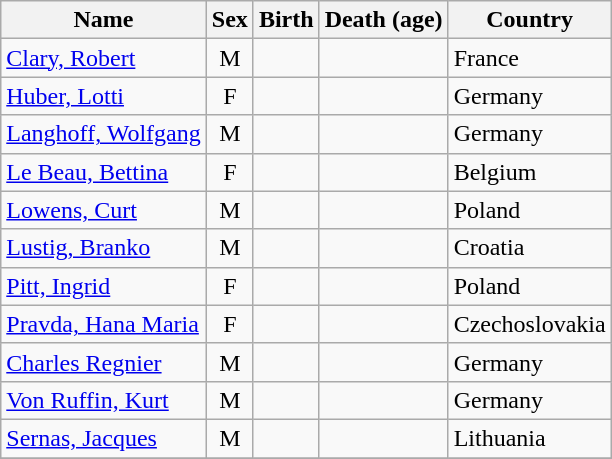<table class="wikitable sortable">
<tr>
<th>Name</th>
<th>Sex</th>
<th>Birth</th>
<th>Death (age)</th>
<th>Country</th>
</tr>
<tr>
<td><a href='#'>Clary, Robert</a></td>
<td style="text-align:center">M</td>
<td></td>
<td></td>
<td>France</td>
</tr>
<tr>
<td><a href='#'>Huber, Lotti</a></td>
<td style="text-align:center">F</td>
<td></td>
<td></td>
<td>Germany</td>
</tr>
<tr>
<td><a href='#'>Langhoff, Wolfgang</a></td>
<td style="text-align:center">M</td>
<td></td>
<td></td>
<td>Germany</td>
</tr>
<tr>
<td><a href='#'>Le Beau, Bettina</a></td>
<td style="text-align:center">F</td>
<td></td>
<td></td>
<td>Belgium</td>
</tr>
<tr>
<td><a href='#'>Lowens, Curt</a></td>
<td style="text-align:center">M</td>
<td></td>
<td></td>
<td>Poland</td>
</tr>
<tr>
<td><a href='#'>Lustig, Branko</a></td>
<td style="text-align:center">M</td>
<td></td>
<td></td>
<td>Croatia</td>
</tr>
<tr>
<td><a href='#'>Pitt, Ingrid</a></td>
<td style="text-align:center">F</td>
<td></td>
<td></td>
<td>Poland</td>
</tr>
<tr>
<td><a href='#'>Pravda, Hana Maria</a></td>
<td style="text-align:center">F</td>
<td></td>
<td></td>
<td>Czechoslovakia</td>
</tr>
<tr>
<td><a href='#'>Charles Regnier</a></td>
<td style="text-align:center">M</td>
<td></td>
<td></td>
<td>Germany</td>
</tr>
<tr>
<td><a href='#'>Von Ruffin, Kurt</a></td>
<td style="text-align:center">M</td>
<td></td>
<td></td>
<td>Germany</td>
</tr>
<tr>
<td><a href='#'>Sernas, Jacques</a></td>
<td style="text-align:center">M</td>
<td></td>
<td></td>
<td>Lithuania</td>
</tr>
<tr>
</tr>
</table>
